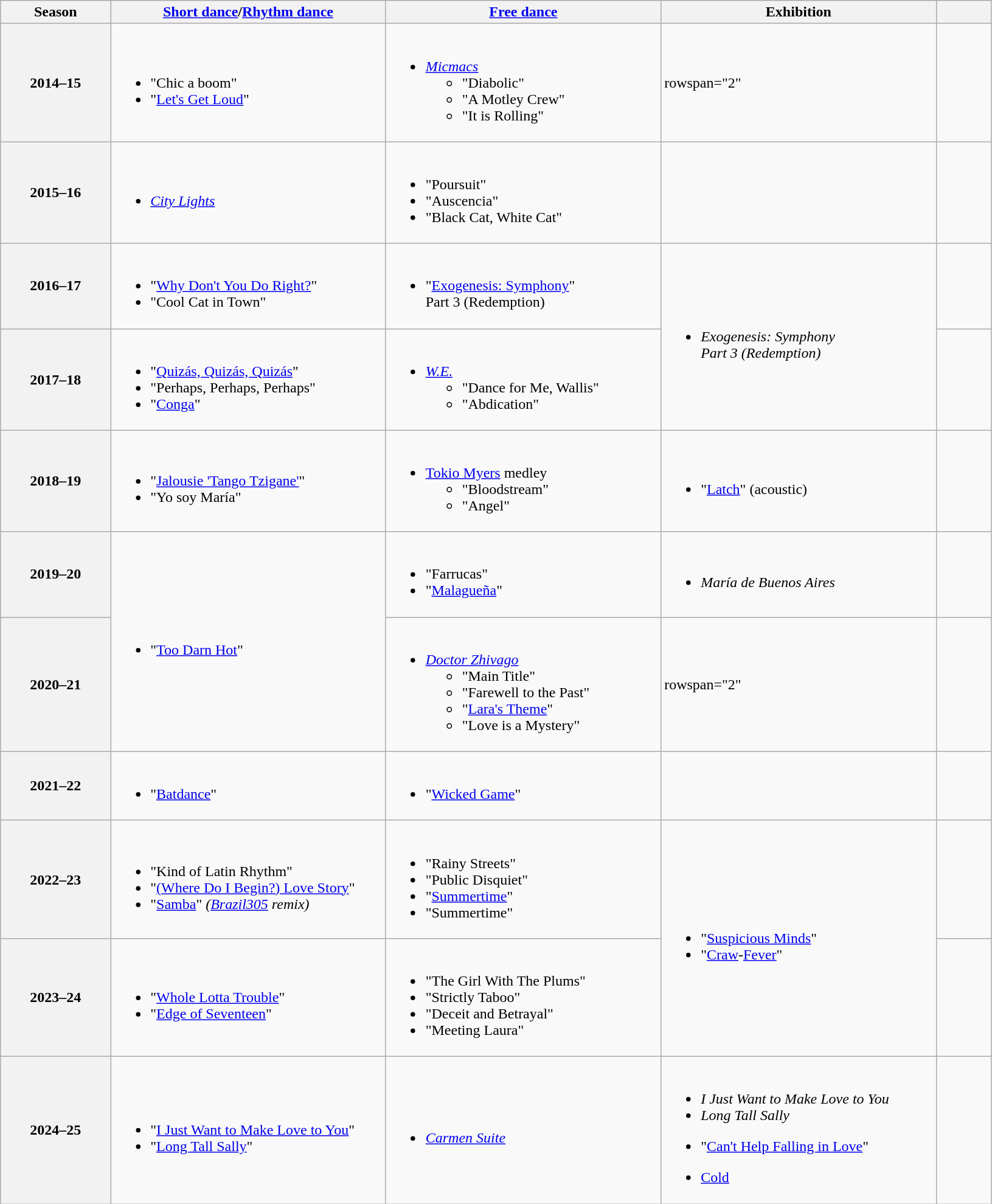<table class="wikitable unsortable" style="text-align:left">
<tr>
<th scope="col" style="text-align:center; width:10%">Season</th>
<th scope="col" style="text-align:center; width:25%"><a href='#'>Short dance</a>/<a href='#'>Rhythm dance</a></th>
<th scope="col" style="text-align:center; width:25%"><a href='#'>Free dance</a></th>
<th scope="col" style="text-align:center; width:25%">Exhibition</th>
<th scope="col" style="text-align:center; width:5%"></th>
</tr>
<tr>
<th scope="row">2014–15</th>
<td><br><ul><li><strong></strong> "Chic a boom"</li><li><strong></strong> "<a href='#'>Let's Get Loud</a>"<br></li></ul></td>
<td><br><ul><li><em><a href='#'>Micmacs</a></em><br><ul><li>"Diabolic"</li><li>"A Motley Crew"</li><li>"It is Rolling" <br> </li></ul></li></ul></td>
<td>rowspan="2" </td>
<td></td>
</tr>
<tr>
<th scope="row">2015–16</th>
<td><br><ul><li><strong></strong> <em><a href='#'>City Lights</a></em><br></li></ul></td>
<td><br><ul><li>"Poursuit"</li><li>"Auscencia"</li><li>"Black Cat, White Cat"<br></li></ul></td>
<td></td>
</tr>
<tr>
<th scope="row">2016–17</th>
<td><br><ul><li><strong></strong> "<a href='#'>Why Don't You Do Right?</a>"<br></li><li><strong></strong> "Cool Cat in Town"<br></li></ul></td>
<td><br><ul><li>"<a href='#'>Exogenesis: Symphony</a>"<br>Part 3 (Redemption)<br></li></ul></td>
<td rowspan="2"><br><ul><li><em>Exogenesis: Symphony <br>Part 3 (Redemption)</em></li></ul></td>
<td></td>
</tr>
<tr>
<th scope="row">2017–18</th>
<td><br><ul><li><strong></strong> "<a href='#'>Quizás, Quizás, Quizás</a>"<br></li><li><strong></strong> "Perhaps, Perhaps, Perhaps"<br></li><li><strong></strong> "<a href='#'>Conga</a>"<br></li></ul></td>
<td><br><ul><li><em><a href='#'>W.E.</a></em><br><ul><li>"Dance for Me, Wallis"</li><li>"Abdication" <br> </li></ul></li></ul></td>
<td></td>
</tr>
<tr>
<th scope="row">2018–19</th>
<td><br><ul><li><strong></strong> "<a href='#'>Jalousie 'Tango Tzigane'</a>"<br></li><li><strong></strong> "Yo soy María"<br></li></ul></td>
<td><br><ul><li><a href='#'>Tokio Myers</a> medley<ul><li>"Bloodstream"</li><li>"Angel" <br> </li></ul></li></ul></td>
<td><br><ul><li>"<a href='#'>Latch</a>" (acoustic)<br></li></ul></td>
<td></td>
</tr>
<tr>
<th scope="row">2019–20</th>
<td rowspan="2"><br><ul><li><strong></strong> "<a href='#'>Too Darn Hot</a>"<br></li></ul></td>
<td><br><ul><li>"Farrucas"<br></li><li>"<a href='#'>Malagueña</a>"<br></li></ul></td>
<td><br><ul><li><em>María de Buenos Aires</em><br></li></ul></td>
<td></td>
</tr>
<tr>
<th scope="row">2020–21</th>
<td><br><ul><li><em><a href='#'>Doctor Zhivago</a></em><ul><li>"Main Title"<br> </li><li>"Farewell to the Past"<br></li><li>"<a href='#'>Lara's Theme</a>"<br></li><li>"Love is a Mystery"<br></li></ul></li></ul></td>
<td>rowspan="2" </td>
<td></td>
</tr>
<tr>
<th scope="row">2021–22</th>
<td><br><ul><li>"<a href='#'>Batdance</a>"<br></li></ul></td>
<td><br><ul><li>"<a href='#'>Wicked Game</a>"<br></li></ul></td>
<td></td>
</tr>
<tr>
<th scope="row">2022–23</th>
<td><br><ul><li><strong></strong> "Kind of Latin Rhythm"<br></li><li><strong></strong> "<a href='#'>(Where Do I Begin?) Love Story</a>"<br></li><li><strong></strong> "<a href='#'>Samba</a>" <em>(<a href='#'>Brazil305</a> remix)</em><br></li></ul></td>
<td><br><ul><li>"Rainy Streets"</li><li>"Public Disquiet"<br></li><li>"<a href='#'>Summertime</a>"<br></li><li>"Summertime"<br></li></ul></td>
<td rowspan="2"><br><ul><li>"<a href='#'>Suspicious Minds</a>"</li><li>"<a href='#'>Craw</a>-<a href='#'>Fever</a>"<br></li></ul></td>
<td></td>
</tr>
<tr>
<th scope="row">2023–24</th>
<td><br><ul><li>"<a href='#'>Whole Lotta Trouble</a>"</li><li>"<a href='#'>Edge of Seventeen</a>"<br></li></ul></td>
<td><br><ul><li>"The Girl With The Plums"<br></li><li>"Strictly Taboo"</li><li>"Deceit and Betrayal"<br></li><li>"Meeting Laura"<br></li></ul></td>
<td></td>
</tr>
<tr>
<th rowspan="2" scope="row">2024–25</th>
<td rowspan="2"><br><ul><li>"<a href='#'>I Just Want to Make Love to You</a>"<br></li><li>"<a href='#'>Long Tall Sally</a>"<br></li></ul></td>
<td rowspan="2"><br><ul><li><em><a href='#'>Carmen Suite</a></em><br></li></ul></td>
<td><br><ul><li><em>I Just Want to Make Love to You</em></li><li><em>Long Tall Sally</em></li></ul><ul><li>"<a href='#'>Can't Help Falling in Love</a>"<br></li></ul><ul><li><a href='#'>Cold</a> <br> </li></ul></td>
<td rowspan="2"></td>
</tr>
</table>
